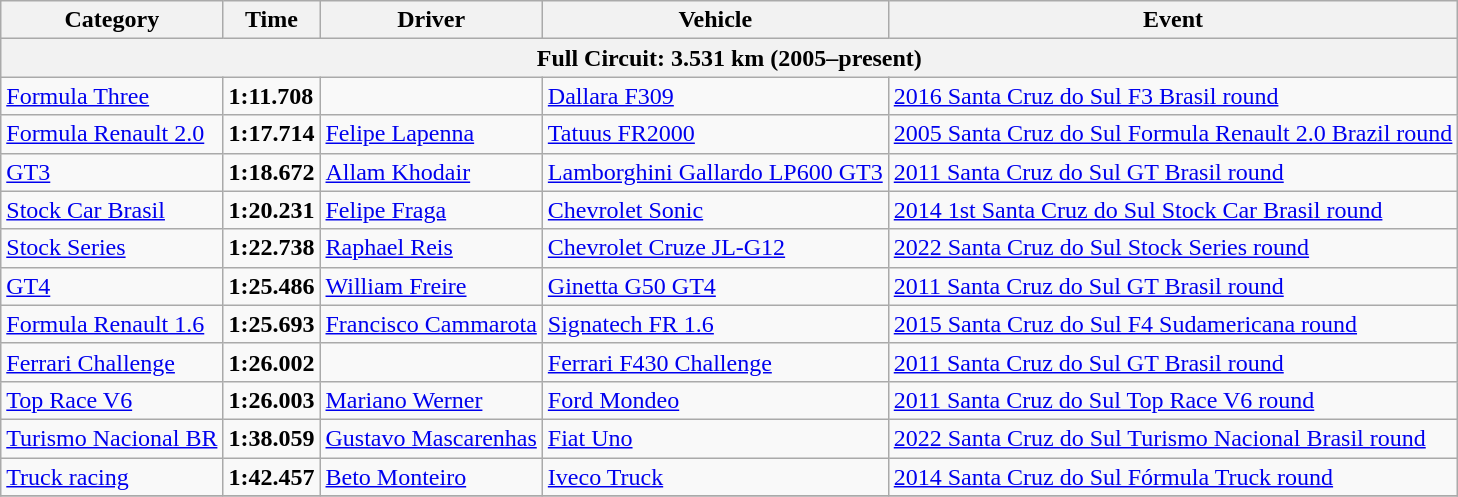<table class="wikitable">
<tr>
<th>Category</th>
<th>Time</th>
<th>Driver</th>
<th>Vehicle</th>
<th>Event</th>
</tr>
<tr>
<th colspan=5>Full Circuit: 3.531 km (2005–present)</th>
</tr>
<tr>
<td><a href='#'>Formula Three</a></td>
<td><strong>1:11.708</strong></td>
<td></td>
<td><a href='#'>Dallara F309</a></td>
<td><a href='#'>2016 Santa Cruz do Sul F3 Brasil round</a></td>
</tr>
<tr>
<td><a href='#'>Formula Renault 2.0</a></td>
<td><strong>1:17.714</strong></td>
<td><a href='#'>Felipe Lapenna</a></td>
<td><a href='#'>Tatuus FR2000</a></td>
<td><a href='#'>2005 Santa Cruz do Sul Formula Renault 2.0 Brazil round</a></td>
</tr>
<tr>
<td><a href='#'>GT3</a></td>
<td><strong>1:18.672</strong></td>
<td><a href='#'>Allam Khodair</a></td>
<td><a href='#'>Lamborghini Gallardo LP600 GT3</a></td>
<td><a href='#'>2011 Santa Cruz do Sul GT Brasil round</a></td>
</tr>
<tr>
<td><a href='#'>Stock Car Brasil</a></td>
<td><strong>1:20.231</strong></td>
<td><a href='#'>Felipe Fraga</a></td>
<td><a href='#'>Chevrolet Sonic</a></td>
<td><a href='#'>2014 1st Santa Cruz do Sul Stock Car Brasil round</a></td>
</tr>
<tr>
<td><a href='#'>Stock Series</a></td>
<td><strong>1:22.738</strong></td>
<td><a href='#'>Raphael Reis</a></td>
<td><a href='#'>Chevrolet Cruze JL-G12</a></td>
<td><a href='#'>2022 Santa Cruz do Sul Stock Series round</a></td>
</tr>
<tr>
<td><a href='#'>GT4</a></td>
<td><strong>1:25.486</strong></td>
<td><a href='#'>William Freire</a></td>
<td><a href='#'>Ginetta G50 GT4</a></td>
<td><a href='#'>2011 Santa Cruz do Sul GT Brasil round</a></td>
</tr>
<tr>
<td><a href='#'>Formula Renault 1.6</a></td>
<td><strong>1:25.693</strong></td>
<td><a href='#'>Francisco Cammarota</a></td>
<td><a href='#'>Signatech FR 1.6</a></td>
<td><a href='#'>2015 Santa Cruz do Sul F4 Sudamericana round</a></td>
</tr>
<tr>
<td><a href='#'>Ferrari Challenge</a></td>
<td><strong>1:26.002</strong></td>
<td></td>
<td><a href='#'>Ferrari F430 Challenge</a></td>
<td><a href='#'>2011 Santa Cruz do Sul GT Brasil round</a></td>
</tr>
<tr>
<td><a href='#'>Top Race V6</a></td>
<td><strong>1:26.003</strong></td>
<td><a href='#'>Mariano Werner</a></td>
<td><a href='#'>Ford Mondeo</a></td>
<td><a href='#'>2011 Santa Cruz do Sul Top Race V6 round</a></td>
</tr>
<tr>
<td><a href='#'>Turismo Nacional BR</a></td>
<td><strong>1:38.059</strong></td>
<td><a href='#'>Gustavo Mascarenhas</a></td>
<td><a href='#'>Fiat Uno</a></td>
<td><a href='#'>2022 Santa Cruz do Sul Turismo Nacional Brasil round</a></td>
</tr>
<tr>
<td><a href='#'>Truck racing</a></td>
<td><strong>1:42.457</strong></td>
<td><a href='#'>Beto Monteiro</a></td>
<td><a href='#'>Iveco Truck</a></td>
<td><a href='#'>2014 Santa Cruz do Sul Fórmula Truck round</a></td>
</tr>
<tr>
</tr>
</table>
